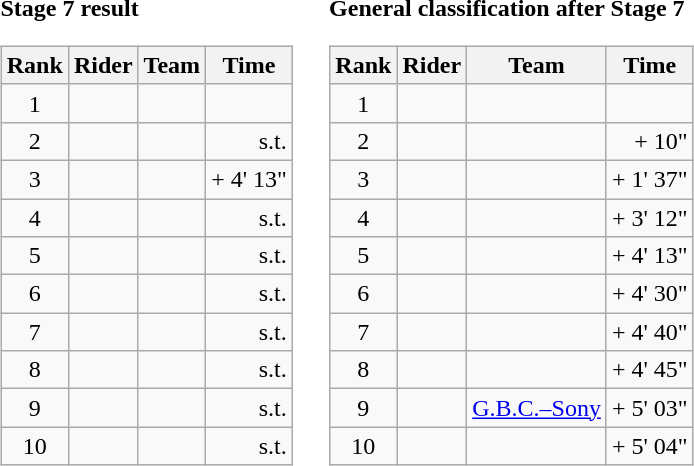<table>
<tr>
<td><strong>Stage 7 result</strong><br><table class="wikitable">
<tr>
<th scope="col">Rank</th>
<th scope="col">Rider</th>
<th scope="col">Team</th>
<th scope="col">Time</th>
</tr>
<tr>
<td style="text-align:center;">1</td>
<td></td>
<td></td>
<td style="text-align:right;"></td>
</tr>
<tr>
<td style="text-align:center;">2</td>
<td></td>
<td></td>
<td style="text-align:right;">s.t.</td>
</tr>
<tr>
<td style="text-align:center;">3</td>
<td></td>
<td></td>
<td style="text-align:right;">+ 4' 13"</td>
</tr>
<tr>
<td style="text-align:center;">4</td>
<td></td>
<td></td>
<td style="text-align:right;">s.t.</td>
</tr>
<tr>
<td style="text-align:center;">5</td>
<td></td>
<td></td>
<td style="text-align:right;">s.t.</td>
</tr>
<tr>
<td style="text-align:center;">6</td>
<td></td>
<td></td>
<td style="text-align:right;">s.t.</td>
</tr>
<tr>
<td style="text-align:center;">7</td>
<td></td>
<td></td>
<td style="text-align:right;">s.t.</td>
</tr>
<tr>
<td style="text-align:center;">8</td>
<td></td>
<td></td>
<td style="text-align:right;">s.t.</td>
</tr>
<tr>
<td style="text-align:center;">9</td>
<td></td>
<td></td>
<td style="text-align:right;">s.t.</td>
</tr>
<tr>
<td style="text-align:center;">10</td>
<td></td>
<td></td>
<td style="text-align:right;">s.t.</td>
</tr>
</table>
</td>
<td></td>
<td><strong>General classification after Stage 7</strong><br><table class="wikitable">
<tr>
<th scope="col">Rank</th>
<th scope="col">Rider</th>
<th scope="col">Team</th>
<th scope="col">Time</th>
</tr>
<tr>
<td style="text-align:center;">1</td>
<td></td>
<td></td>
<td style="text-align:right;"></td>
</tr>
<tr>
<td style="text-align:center;">2</td>
<td></td>
<td></td>
<td style="text-align:right;">+ 10"</td>
</tr>
<tr>
<td style="text-align:center;">3</td>
<td></td>
<td></td>
<td style="text-align:right;">+ 1' 37"</td>
</tr>
<tr>
<td style="text-align:center;">4</td>
<td></td>
<td></td>
<td style="text-align:right;">+ 3' 12"</td>
</tr>
<tr>
<td style="text-align:center;">5</td>
<td></td>
<td></td>
<td style="text-align:right;">+ 4' 13"</td>
</tr>
<tr>
<td style="text-align:center;">6</td>
<td></td>
<td></td>
<td style="text-align:right;">+ 4' 30"</td>
</tr>
<tr>
<td style="text-align:center;">7</td>
<td></td>
<td></td>
<td style="text-align:right;">+ 4' 40"</td>
</tr>
<tr>
<td style="text-align:center;">8</td>
<td></td>
<td></td>
<td style="text-align:right;">+ 4' 45"</td>
</tr>
<tr>
<td style="text-align:center;">9</td>
<td></td>
<td><a href='#'>G.B.C.–Sony</a></td>
<td style="text-align:right;">+ 5' 03"</td>
</tr>
<tr>
<td style="text-align:center;">10</td>
<td></td>
<td></td>
<td style="text-align:right;">+ 5' 04"</td>
</tr>
</table>
</td>
</tr>
</table>
